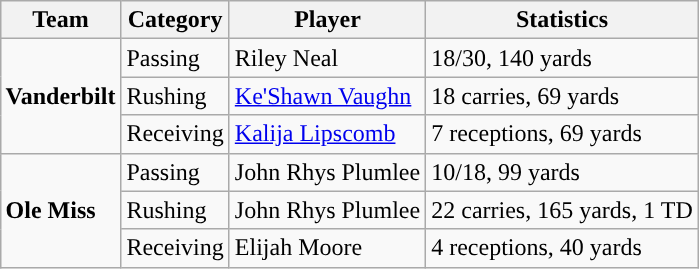<table class="wikitable" style="float: right;">
<tr>
<th>Team</th>
<th>Category</th>
<th>Player</th>
<th>Statistics</th>
</tr>
<tr>
<td rowspan=3><strong>Vanderbilt</strong></td>
<td>Passing</td>
<td>Riley Neal</td>
<td>18/30, 140 yards</td>
</tr>
<tr>
<td>Rushing</td>
<td><a href='#'>Ke'Shawn Vaughn</a></td>
<td>18 carries, 69 yards</td>
</tr>
<tr>
<td>Receiving</td>
<td><a href='#'>Kalija Lipscomb</a></td>
<td>7 receptions, 69 yards</td>
</tr>
<tr>
<td rowspan=3><strong>Ole Miss</strong></td>
<td>Passing</td>
<td>John Rhys Plumlee</td>
<td>10/18, 99 yards</td>
</tr>
<tr>
<td>Rushing</td>
<td>John Rhys Plumlee</td>
<td>22 carries, 165 yards, 1 TD</td>
</tr>
<tr>
<td>Receiving</td>
<td>Elijah Moore</td>
<td>4 receptions, 40 yards</td>
</tr>
</table>
